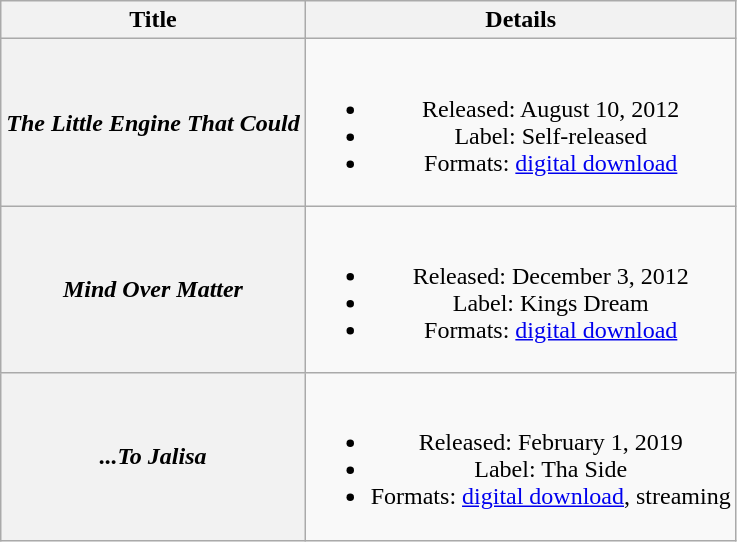<table class="wikitable plainrowheaders" style="text-align:center;">
<tr>
<th scope="col">Title</th>
<th scope="col">Details</th>
</tr>
<tr>
<th scope="row"><em>The Little Engine That Could</em></th>
<td><br><ul><li>Released: August 10, 2012</li><li>Label: Self-released</li><li>Formats: <a href='#'>digital download</a></li></ul></td>
</tr>
<tr>
<th scope="row"><em>Mind Over Matter</em></th>
<td><br><ul><li>Released: December 3, 2012</li><li>Label: Kings Dream</li><li>Formats: <a href='#'>digital download</a></li></ul></td>
</tr>
<tr>
<th scope="row"><em>...To Jalisa</em></th>
<td><br><ul><li>Released: February 1, 2019</li><li>Label: Tha Side</li><li>Formats: <a href='#'>digital download</a>, streaming</li></ul></td>
</tr>
</table>
